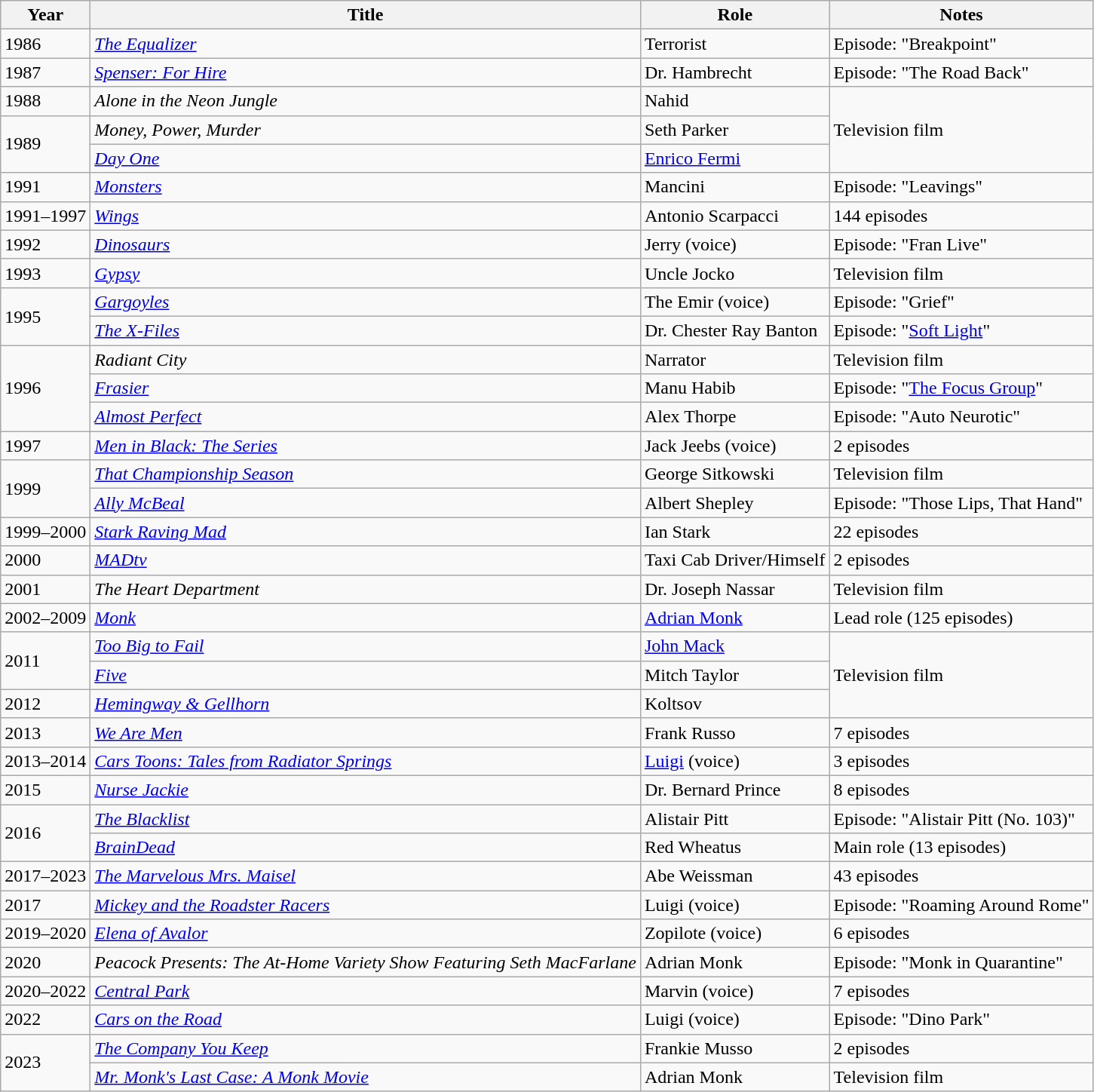<table class="wikitable sortable">
<tr>
<th>Year</th>
<th>Title</th>
<th>Role</th>
<th class="unsortable">Notes</th>
</tr>
<tr>
<td>1986</td>
<td><em><a href='#'>The Equalizer</a></em></td>
<td>Terrorist</td>
<td>Episode: "Breakpoint"</td>
</tr>
<tr>
<td>1987</td>
<td><em><a href='#'>Spenser: For Hire</a></em></td>
<td>Dr. Hambrecht</td>
<td>Episode: "The Road Back"</td>
</tr>
<tr>
<td>1988</td>
<td><em>Alone in the Neon Jungle</em></td>
<td>Nahid</td>
<td rowspan="3">Television film</td>
</tr>
<tr>
<td rowspan=2>1989</td>
<td><em>Money, Power, Murder</em></td>
<td>Seth Parker</td>
</tr>
<tr>
<td><em><a href='#'>Day One</a></em></td>
<td><a href='#'>Enrico Fermi</a></td>
</tr>
<tr>
<td>1991</td>
<td><em><a href='#'>Monsters</a></em></td>
<td>Mancini</td>
<td>Episode: "Leavings"</td>
</tr>
<tr>
<td>1991–1997</td>
<td><em><a href='#'>Wings</a></em></td>
<td>Antonio Scarpacci</td>
<td>144 episodes</td>
</tr>
<tr>
<td>1992</td>
<td><em><a href='#'>Dinosaurs</a></em></td>
<td>Jerry (voice)</td>
<td>Episode: "Fran Live"</td>
</tr>
<tr>
<td>1993</td>
<td><em><a href='#'>Gypsy</a></em></td>
<td>Uncle Jocko</td>
<td>Television film</td>
</tr>
<tr>
<td rowspan=2>1995</td>
<td><em><a href='#'>Gargoyles</a></em></td>
<td>The Emir (voice)</td>
<td>Episode: "Grief"</td>
</tr>
<tr>
<td><em><a href='#'>The X-Files</a></em></td>
<td>Dr. Chester Ray Banton</td>
<td>Episode: "<a href='#'>Soft Light</a>"</td>
</tr>
<tr>
<td rowspan=3>1996</td>
<td><em>Radiant City</em></td>
<td>Narrator</td>
<td>Television film</td>
</tr>
<tr>
<td><em><a href='#'>Frasier</a></em></td>
<td>Manu Habib</td>
<td>Episode: "<a href='#'>The Focus Group</a>"</td>
</tr>
<tr>
<td><em><a href='#'>Almost Perfect</a></em></td>
<td>Alex Thorpe</td>
<td>Episode: "Auto Neurotic"</td>
</tr>
<tr>
<td>1997</td>
<td><em><a href='#'>Men in Black: The Series</a></em></td>
<td>Jack Jeebs (voice)</td>
<td>2 episodes</td>
</tr>
<tr>
<td rowspan=2>1999</td>
<td><em><a href='#'>That Championship Season</a></em></td>
<td>George Sitkowski</td>
<td>Television film</td>
</tr>
<tr>
<td><em><a href='#'>Ally McBeal</a></em></td>
<td>Albert Shepley</td>
<td>Episode: "Those Lips, That Hand"</td>
</tr>
<tr>
<td>1999–2000</td>
<td><em><a href='#'>Stark Raving Mad</a></em></td>
<td>Ian Stark</td>
<td>22 episodes</td>
</tr>
<tr>
<td>2000</td>
<td><em><a href='#'>MADtv</a></em></td>
<td>Taxi Cab Driver/Himself</td>
<td>2 episodes</td>
</tr>
<tr>
<td>2001</td>
<td><em>The Heart Department</em></td>
<td>Dr. Joseph Nassar</td>
<td>Television film</td>
</tr>
<tr>
<td>2002–2009</td>
<td><em><a href='#'>Monk</a></em></td>
<td><a href='#'>Adrian Monk</a></td>
<td>Lead role (125 episodes)</td>
</tr>
<tr>
<td rowspan=2>2011</td>
<td><em><a href='#'>Too Big to Fail</a></em></td>
<td><a href='#'>John Mack</a></td>
<td rowspan="3">Television film</td>
</tr>
<tr>
<td><em><a href='#'>Five</a></em></td>
<td>Mitch Taylor</td>
</tr>
<tr>
<td>2012</td>
<td><em><a href='#'>Hemingway & Gellhorn</a></em></td>
<td>Koltsov</td>
</tr>
<tr>
<td>2013</td>
<td><em><a href='#'>We Are Men</a></em></td>
<td>Frank Russo</td>
<td>7 episodes</td>
</tr>
<tr>
<td>2013–2014</td>
<td><em><a href='#'>Cars Toons: Tales from Radiator Springs</a></em></td>
<td><a href='#'>Luigi</a> (voice)</td>
<td>3 episodes</td>
</tr>
<tr>
<td>2015</td>
<td><em><a href='#'>Nurse Jackie</a></em></td>
<td>Dr. Bernard Prince</td>
<td>8 episodes</td>
</tr>
<tr>
<td rowspan=2>2016</td>
<td><em><a href='#'>The Blacklist</a></em></td>
<td>Alistair Pitt</td>
<td>Episode: "Alistair Pitt (No. 103)"</td>
</tr>
<tr>
<td><em><a href='#'>BrainDead</a></em></td>
<td>Red Wheatus</td>
<td>Main role (13 episodes)</td>
</tr>
<tr>
<td>2017–2023</td>
<td><em><a href='#'>The Marvelous Mrs. Maisel</a></em></td>
<td>Abe Weissman</td>
<td>43 episodes</td>
</tr>
<tr>
<td>2017</td>
<td><em><a href='#'>Mickey and the Roadster Racers</a></em></td>
<td>Luigi (voice)</td>
<td>Episode: "Roaming Around Rome"</td>
</tr>
<tr>
<td>2019–2020</td>
<td><em><a href='#'>Elena of Avalor</a></em></td>
<td>Zopilote (voice)</td>
<td>6 episodes</td>
</tr>
<tr>
<td>2020</td>
<td><em>Peacock Presents: The At-Home Variety Show Featuring Seth MacFarlane</em></td>
<td>Adrian Monk</td>
<td>Episode: "Monk in Quarantine"</td>
</tr>
<tr>
<td>2020–2022</td>
<td><em><a href='#'>Central Park</a></em></td>
<td>Marvin (voice)</td>
<td>7 episodes</td>
</tr>
<tr>
<td>2022</td>
<td><em><a href='#'>Cars on the Road</a></em></td>
<td>Luigi (voice)</td>
<td>Episode: "Dino Park"</td>
</tr>
<tr>
<td rowspan="2">2023</td>
<td><em><a href='#'>The Company You Keep</a></em></td>
<td>Frankie Musso</td>
<td>2 episodes</td>
</tr>
<tr>
<td><em><a href='#'>Mr. Monk's Last Case: A Monk Movie</a></em></td>
<td>Adrian Monk</td>
<td>Television film</td>
</tr>
</table>
